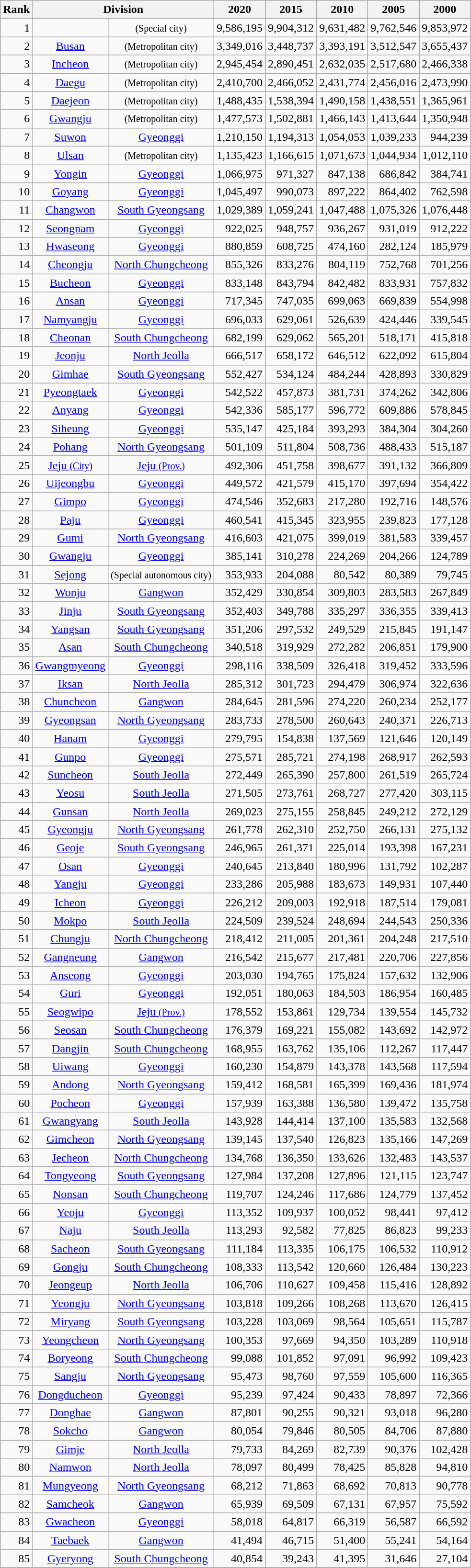<table class="wikitable sortable" style="text-align: right;">
<tr>
<th>Rank</th>
<th colspan="2">Division</th>
<th>2020</th>
<th>2015</th>
<th>2010</th>
<th>2005</th>
<th>2000</th>
</tr>
<tr>
<td>1</td>
<td style="text-align: center"></td>
<td style="text-align: center"><small>(Special city)</small></td>
<td>9,586,195</td>
<td>9,904,312</td>
<td>9,631,482</td>
<td>9,762,546</td>
<td>9,853,972</td>
</tr>
<tr>
<td>2</td>
<td style="text-align: center"><a href='#'>Busan</a></td>
<td style="text-align: center"><small>(Metropolitan city)</small></td>
<td>3,349,016</td>
<td>3,448,737</td>
<td>3,393,191</td>
<td>3,512,547</td>
<td>3,655,437</td>
</tr>
<tr>
<td>3</td>
<td style="text-align: center"><a href='#'>Incheon</a></td>
<td style="text-align: center"><small>(Metropolitan city)</small></td>
<td>2,945,454</td>
<td>2,890,451</td>
<td>2,632,035</td>
<td>2,517,680</td>
<td>2,466,338</td>
</tr>
<tr>
<td>4</td>
<td style="text-align: center"><a href='#'>Daegu</a></td>
<td style="text-align: center"><small>(Metropolitan city)</small></td>
<td>2,410,700</td>
<td>2,466,052</td>
<td>2,431,774</td>
<td>2,456,016</td>
<td>2,473,990</td>
</tr>
<tr>
<td>5</td>
<td style="text-align: center"><a href='#'>Daejeon</a></td>
<td style="text-align: center"><small>(Metropolitan city)</small></td>
<td>1,488,435</td>
<td>1,538,394</td>
<td>1,490,158</td>
<td>1,438,551</td>
<td>1,365,961</td>
</tr>
<tr>
<td>6</td>
<td style="text-align: center"><a href='#'>Gwangju</a></td>
<td style="text-align: center"><small>(Metropolitan city)</small></td>
<td>1,477,573</td>
<td>1,502,881</td>
<td>1,466,143</td>
<td>1,413,644</td>
<td>1,350,948</td>
</tr>
<tr>
<td>7</td>
<td style="text-align: center"><a href='#'>Suwon</a></td>
<td style="text-align: center"><a href='#'>Gyeonggi</a></td>
<td>1,210,150</td>
<td>1,194,313</td>
<td>1,054,053</td>
<td>1,039,233</td>
<td>944,239</td>
</tr>
<tr>
<td>8</td>
<td style="text-align: center"><a href='#'>Ulsan</a></td>
<td style="text-align: center"><small>(Metropolitan city)</small></td>
<td>1,135,423</td>
<td>1,166,615</td>
<td>1,071,673</td>
<td>1,044,934</td>
<td>1,012,110</td>
</tr>
<tr>
<td>9</td>
<td style="text-align: center"><a href='#'>Yongin</a></td>
<td style="text-align: center"><a href='#'>Gyeonggi</a></td>
<td>1,066,975</td>
<td>971,327</td>
<td>847,138</td>
<td>686,842</td>
<td>384,741</td>
</tr>
<tr>
<td>10</td>
<td style="text-align: center"><a href='#'>Goyang</a></td>
<td style="text-align: center"><a href='#'>Gyeonggi</a></td>
<td>1,045,497</td>
<td>990,073</td>
<td>897,222</td>
<td>864,402</td>
<td>762,598</td>
</tr>
<tr>
<td>11</td>
<td style="text-align: center"><a href='#'>Changwon</a></td>
<td style="text-align: center"><a href='#'>South Gyeongsang</a></td>
<td>1,029,389</td>
<td>1,059,241</td>
<td>1,047,488</td>
<td>1,075,326</td>
<td>1,076,448</td>
</tr>
<tr>
<td>12</td>
<td style="text-align: center"><a href='#'>Seongnam</a></td>
<td style="text-align: center"><a href='#'>Gyeonggi</a></td>
<td>922,025</td>
<td>948,757</td>
<td>936,267</td>
<td>931,019</td>
<td>912,222</td>
</tr>
<tr>
<td>13</td>
<td style="text-align: center"><a href='#'>Hwaseong</a></td>
<td style="text-align: center"><a href='#'>Gyeonggi</a></td>
<td>880,859</td>
<td>608,725</td>
<td>474,160</td>
<td>282,124</td>
<td>185,979</td>
</tr>
<tr>
<td>14</td>
<td style="text-align: center"><a href='#'>Cheongju</a></td>
<td style="text-align: center"><a href='#'>North Chungcheong</a></td>
<td>855,326</td>
<td>833,276</td>
<td>804,119</td>
<td>752,768</td>
<td>701,256</td>
</tr>
<tr>
<td>15</td>
<td style="text-align: center"><a href='#'>Bucheon</a></td>
<td style="text-align: center"><a href='#'>Gyeonggi</a></td>
<td>833,148</td>
<td>843,794</td>
<td>842,482</td>
<td>833,931</td>
<td>757,832</td>
</tr>
<tr>
<td>16</td>
<td style="text-align: center"><a href='#'>Ansan</a></td>
<td style="text-align: center"><a href='#'>Gyeonggi</a></td>
<td>717,345</td>
<td>747,035</td>
<td>699,063</td>
<td>669,839</td>
<td>554,998</td>
</tr>
<tr>
<td>17</td>
<td style="text-align: center"><a href='#'>Namyangju</a></td>
<td style="text-align: center"><a href='#'>Gyeonggi</a></td>
<td>696,033</td>
<td>629,061</td>
<td>526,639</td>
<td>424,446</td>
<td>339,545</td>
</tr>
<tr>
<td>18</td>
<td style="text-align: center"><a href='#'>Cheonan</a></td>
<td style="text-align: center"><a href='#'>South Chungcheong</a></td>
<td>682,199</td>
<td>629,062</td>
<td>565,201</td>
<td>518,171</td>
<td>415,818</td>
</tr>
<tr>
<td>19</td>
<td style="text-align: center"><a href='#'>Jeonju</a></td>
<td style="text-align: center"><a href='#'>North Jeolla</a></td>
<td>666,517</td>
<td>658,172</td>
<td>646,512</td>
<td>622,092</td>
<td>615,804</td>
</tr>
<tr>
<td>20</td>
<td style="text-align: center"><a href='#'>Gimhae</a></td>
<td style="text-align: center"><a href='#'>South Gyeongsang</a></td>
<td>552,427</td>
<td>534,124</td>
<td>484,244</td>
<td>428,893</td>
<td>330,829</td>
</tr>
<tr>
<td>21</td>
<td style="text-align: center"><a href='#'>Pyeongtaek</a></td>
<td style="text-align: center"><a href='#'>Gyeonggi</a></td>
<td>542,522</td>
<td>457,873</td>
<td>381,731</td>
<td>374,262</td>
<td>342,806</td>
</tr>
<tr>
<td>22</td>
<td style="text-align: center"><a href='#'>Anyang</a></td>
<td style="text-align: center"><a href='#'>Gyeonggi</a></td>
<td>542,336</td>
<td>585,177</td>
<td>596,772</td>
<td>609,886</td>
<td>578,845</td>
</tr>
<tr>
<td>23</td>
<td style="text-align: center"><a href='#'>Siheung</a></td>
<td style="text-align: center"><a href='#'>Gyeonggi</a></td>
<td>535,147</td>
<td>425,184</td>
<td>393,293</td>
<td>384,304</td>
<td>304,260</td>
</tr>
<tr>
<td>24</td>
<td style="text-align: center"><a href='#'>Pohang</a></td>
<td style="text-align: center"><a href='#'>North Gyeongsang</a></td>
<td>501,109</td>
<td>511,804</td>
<td>508,736</td>
<td>488,433</td>
<td>515,187</td>
</tr>
<tr>
<td>25</td>
<td style="text-align: center"><a href='#'>Jeju <small>(City)</small></a></td>
<td style="text-align: center"><a href='#'>Jeju <small>(Prov.)</small></a></td>
<td>492,306</td>
<td>451,758</td>
<td>398,677</td>
<td>391,132</td>
<td>366,809</td>
</tr>
<tr>
<td>26</td>
<td style="text-align: center"><a href='#'>Uijeongbu</a></td>
<td style="text-align: center"><a href='#'>Gyeonggi</a></td>
<td>449,572</td>
<td>421,579</td>
<td>415,170</td>
<td>397,694</td>
<td>354,422</td>
</tr>
<tr>
<td>27</td>
<td style="text-align: center"><a href='#'>Gimpo</a></td>
<td style="text-align: center"><a href='#'>Gyeonggi</a></td>
<td>474,546</td>
<td>352,683</td>
<td>217,280</td>
<td>192,716</td>
<td>148,576</td>
</tr>
<tr>
<td>28</td>
<td style="text-align: center"><a href='#'>Paju</a></td>
<td style="text-align: center"><a href='#'>Gyeonggi</a></td>
<td>460,541</td>
<td>415,345</td>
<td>323,955</td>
<td>239,823</td>
<td>177,128</td>
</tr>
<tr>
<td>29</td>
<td style="text-align: center"><a href='#'>Gumi</a></td>
<td style="text-align: center"><a href='#'>North Gyeongsang</a></td>
<td>416,603</td>
<td>421,075</td>
<td>399,019</td>
<td>381,583</td>
<td>339,457</td>
</tr>
<tr>
<td>30</td>
<td style="text-align: center"><a href='#'>Gwangju</a></td>
<td style="text-align: center"><a href='#'>Gyeonggi</a></td>
<td>385,141</td>
<td>310,278</td>
<td>224,269</td>
<td>204,266</td>
<td>124,789</td>
</tr>
<tr>
<td>31</td>
<td style="text-align: center;"><a href='#'>Sejong</a></td>
<td style="text-align: center;"><small>(Special autonomous city)</small></td>
<td>353,933</td>
<td>204,088</td>
<td>80,542</td>
<td>80,389</td>
<td>79,745</td>
</tr>
<tr>
<td>32</td>
<td style="text-align: center"><a href='#'>Wonju</a></td>
<td style="text-align: center"><a href='#'>Gangwon</a></td>
<td>352,429</td>
<td>330,854</td>
<td>309,803</td>
<td>283,583</td>
<td>267,849</td>
</tr>
<tr>
<td>33</td>
<td style="text-align: center"><a href='#'>Jinju</a></td>
<td style="text-align: center"><a href='#'>South Gyeongsang</a></td>
<td>352,403</td>
<td>349,788</td>
<td>335,297</td>
<td>336,355</td>
<td>339,413</td>
</tr>
<tr>
<td>34</td>
<td style="text-align: center"><a href='#'>Yangsan</a></td>
<td style="text-align: center"><a href='#'>South Gyeongsang</a></td>
<td>351,206</td>
<td>297,532</td>
<td>249,529</td>
<td>215,845</td>
<td>191,147</td>
</tr>
<tr>
<td>35</td>
<td style="text-align: center"><a href='#'>Asan</a></td>
<td style="text-align: center"><a href='#'>South Chungcheong</a></td>
<td>340,518</td>
<td>319,929</td>
<td>272,282</td>
<td>206,851</td>
<td>179,900</td>
</tr>
<tr>
<td>36</td>
<td style="text-align: center"><a href='#'>Gwangmyeong</a></td>
<td style="text-align: center"><a href='#'>Gyeonggi</a></td>
<td>298,116</td>
<td>338,509</td>
<td>326,418</td>
<td>319,452</td>
<td>333,596</td>
</tr>
<tr>
<td>37</td>
<td style="text-align: center"><a href='#'>Iksan</a></td>
<td style="text-align: center"><a href='#'>North Jeolla</a></td>
<td>285,312</td>
<td>301,723</td>
<td>294,479</td>
<td>306,974</td>
<td>322,636</td>
</tr>
<tr>
<td>38</td>
<td style="text-align: center"><a href='#'>Chuncheon</a></td>
<td style="text-align: center"><a href='#'>Gangwon</a></td>
<td>284,645</td>
<td>281,596</td>
<td>274,220</td>
<td>260,234</td>
<td>252,177</td>
</tr>
<tr>
<td>39</td>
<td style="text-align: center"><a href='#'>Gyeongsan</a></td>
<td style="text-align: center"><a href='#'>North Gyeongsang</a></td>
<td>283,733</td>
<td>278,500</td>
<td>260,643</td>
<td>240,371</td>
<td>226,713</td>
</tr>
<tr>
<td>40</td>
<td style="text-align: center;"><a href='#'>Hanam</a></td>
<td style="text-align: center;"><a href='#'>Gyeonggi</a></td>
<td>279,795</td>
<td>154,838</td>
<td>137,569</td>
<td>121,646</td>
<td>120,149</td>
</tr>
<tr>
<td>41</td>
<td style="text-align: center"><a href='#'>Gunpo</a></td>
<td style="text-align: center"><a href='#'>Gyeonggi</a></td>
<td>275,571</td>
<td>285,721</td>
<td>274,198</td>
<td>268,917</td>
<td>262,593</td>
</tr>
<tr>
<td>42</td>
<td style="text-align: center"><a href='#'>Suncheon</a></td>
<td style="text-align: center"><a href='#'>South Jeolla</a></td>
<td>272,449</td>
<td>265,390</td>
<td>257,800</td>
<td>261,519</td>
<td>265,724</td>
</tr>
<tr>
<td>43</td>
<td style="text-align: center"><a href='#'>Yeosu</a></td>
<td style="text-align: center"><a href='#'>South Jeolla</a></td>
<td>271,505</td>
<td>273,761</td>
<td>268,727</td>
<td>277,420</td>
<td>303,115</td>
</tr>
<tr>
<td>44</td>
<td style="text-align: center"><a href='#'>Gunsan</a></td>
<td style="text-align: center"><a href='#'>North Jeolla</a></td>
<td>269,023</td>
<td>275,155</td>
<td>258,845</td>
<td>249,212</td>
<td>272,129</td>
</tr>
<tr>
<td>45</td>
<td style="text-align: center"><a href='#'>Gyeongju</a></td>
<td style="text-align: center"><a href='#'>North Gyeongsang</a></td>
<td>261,778</td>
<td>262,310</td>
<td>252,750</td>
<td>266,131</td>
<td>275,132</td>
</tr>
<tr>
<td>46</td>
<td style="text-align: center"><a href='#'>Geoje</a></td>
<td style="text-align: center"><a href='#'>South Gyeongsang</a></td>
<td>246,965</td>
<td>261,371</td>
<td>225,014</td>
<td>193,398</td>
<td>167,231</td>
</tr>
<tr>
<td>47</td>
<td style="text-align: center;"><a href='#'>Osan</a></td>
<td style="text-align: center;"><a href='#'>Gyeonggi</a></td>
<td>240,645</td>
<td>213,840</td>
<td>180,996</td>
<td>131,792</td>
<td>102,287</td>
</tr>
<tr>
<td>48</td>
<td style="text-align: center;"><a href='#'>Yangju</a></td>
<td style="text-align: center;"><a href='#'>Gyeonggi</a></td>
<td>233,286</td>
<td>205,988</td>
<td>183,673</td>
<td>149,931</td>
<td>107,440</td>
</tr>
<tr>
<td>49</td>
<td style="text-align: center;"><a href='#'>Icheon</a></td>
<td style="text-align: center;"><a href='#'>Gyeonggi</a></td>
<td>226,212</td>
<td>209,003</td>
<td>192,918</td>
<td>187,514</td>
<td>179,081</td>
</tr>
<tr>
<td>50</td>
<td style="text-align: center"><a href='#'>Mokpo</a></td>
<td style="text-align: center"><a href='#'>South Jeolla</a></td>
<td>224,509</td>
<td>239,524</td>
<td>248,694</td>
<td>244,543</td>
<td>250,336</td>
</tr>
<tr>
<td>51</td>
<td style="text-align: center;"><a href='#'>Chungju</a></td>
<td style="text-align: center;"><a href='#'>North Chungcheong</a></td>
<td>218,412</td>
<td>211,005</td>
<td>201,361</td>
<td>204,248</td>
<td>217,510</td>
</tr>
<tr>
<td>52</td>
<td style="text-align: center"><a href='#'>Gangneung</a></td>
<td style="text-align: center"><a href='#'>Gangwon</a></td>
<td>216,542</td>
<td>215,677</td>
<td>217,481</td>
<td>220,706</td>
<td>227,856</td>
</tr>
<tr>
<td>53</td>
<td style="text-align: center;"><a href='#'>Anseong</a></td>
<td style="text-align: center;"><a href='#'>Gyeonggi</a></td>
<td>203,030</td>
<td>194,765</td>
<td>175,824</td>
<td>157,632</td>
<td>132,906</td>
</tr>
<tr>
<td>54</td>
<td style="text-align: center;"><a href='#'>Guri</a></td>
<td style="text-align: center;"><a href='#'>Gyeonggi</a></td>
<td>192,051</td>
<td>180,063</td>
<td>184,503</td>
<td>186,954</td>
<td>160,485</td>
</tr>
<tr>
<td>55</td>
<td style="text-align: center;"><a href='#'>Seogwipo</a></td>
<td style="text-align: center;"><a href='#'>Jeju <small>(Prov.)</small></a></td>
<td>178,552</td>
<td>153,861</td>
<td>129,734</td>
<td>139,554</td>
<td>145,732</td>
</tr>
<tr>
<td>56</td>
<td style="text-align: center;"><a href='#'>Seosan</a></td>
<td style="text-align: center;"><a href='#'>South Chungcheong</a></td>
<td>176,379</td>
<td>169,221</td>
<td>155,082</td>
<td>143,692</td>
<td>142,972</td>
</tr>
<tr>
<td>57</td>
<td style="text-align: center;"><a href='#'>Dangjin</a></td>
<td style="text-align: center;"><a href='#'>South Chungcheong</a></td>
<td>168,955</td>
<td>163,762</td>
<td>135,106</td>
<td>112,267</td>
<td>117,447</td>
</tr>
<tr>
<td>58</td>
<td style="text-align: center;"><a href='#'>Uiwang</a></td>
<td style="text-align: center;"><a href='#'>Gyeonggi</a></td>
<td>160,230</td>
<td>154,879</td>
<td>143,378</td>
<td>143,568</td>
<td>117,594</td>
</tr>
<tr>
<td>59</td>
<td style="text-align: center;"><a href='#'>Andong</a></td>
<td style="text-align: center;"><a href='#'>North Gyeongsang</a></td>
<td>159,412</td>
<td>168,581</td>
<td>165,399</td>
<td>169,436</td>
<td>181,974</td>
</tr>
<tr>
<td>60</td>
<td style="text-align: center;"><a href='#'>Pocheon</a></td>
<td style="text-align: center;"><a href='#'>Gyeonggi</a></td>
<td>157,939</td>
<td>163,388</td>
<td>136,580</td>
<td>139,472</td>
<td>135,758</td>
</tr>
<tr>
<td>61</td>
<td style="text-align: center;"><a href='#'>Gwangyang</a></td>
<td style="text-align: center;"><a href='#'>South Jeolla</a></td>
<td>143,928</td>
<td>144,414</td>
<td>137,100</td>
<td>135,583</td>
<td>132,568</td>
</tr>
<tr>
<td>62</td>
<td style="text-align: center;"><a href='#'>Gimcheon</a></td>
<td style="text-align: center;"><a href='#'>North Gyeongsang</a></td>
<td>139,145</td>
<td>137,540</td>
<td>126,823</td>
<td>135,166</td>
<td>147,269</td>
</tr>
<tr>
<td>63</td>
<td style="text-align: center;"><a href='#'>Jecheon</a></td>
<td style="text-align: center;"><a href='#'>North Chungcheong</a></td>
<td>134,768</td>
<td>136,350</td>
<td>133,626</td>
<td>132,483</td>
<td>143,537</td>
</tr>
<tr>
<td>64</td>
<td style="text-align: center;"><a href='#'>Tongyeong</a></td>
<td style="text-align: center;"><a href='#'>South Gyeongsang</a></td>
<td>127,984</td>
<td>137,208</td>
<td>127,896</td>
<td>121,115</td>
<td>123,747</td>
</tr>
<tr>
<td>65</td>
<td style="text-align: center;"><a href='#'>Nonsan</a></td>
<td style="text-align: center;"><a href='#'>South Chungcheong</a></td>
<td>119,707</td>
<td>124,246</td>
<td>117,686</td>
<td>124,779</td>
<td>137,452</td>
</tr>
<tr>
<td>66</td>
<td style="text-align: center;"><a href='#'>Yeoju</a></td>
<td style="text-align: center;"><a href='#'>Gyeonggi</a></td>
<td>113,352</td>
<td>109,937</td>
<td>100,052</td>
<td>98,441</td>
<td>97,412</td>
</tr>
<tr>
<td>67</td>
<td style="text-align: center;"><a href='#'>Naju</a></td>
<td style="text-align: center;"><a href='#'>South Jeolla</a></td>
<td>113,293</td>
<td>92,582</td>
<td>77,825</td>
<td>86,823</td>
<td>99,233</td>
</tr>
<tr>
<td>68</td>
<td style="text-align: center;"><a href='#'>Sacheon</a></td>
<td style="text-align: center;"><a href='#'>South Gyeongsang</a></td>
<td>111,184</td>
<td>113,335</td>
<td>106,175</td>
<td>106,532</td>
<td>110,912</td>
</tr>
<tr>
<td>69</td>
<td style="text-align: center;"><a href='#'>Gongju</a></td>
<td style="text-align: center;"><a href='#'>South Chungcheong</a></td>
<td>108,333</td>
<td>113,542</td>
<td>120,660</td>
<td>126,484</td>
<td>130,223</td>
</tr>
<tr>
<td>70</td>
<td style="text-align: center;"><a href='#'>Jeongeup</a></td>
<td style="text-align: center;"><a href='#'>North Jeolla</a></td>
<td>106,706</td>
<td>110,627</td>
<td>109,458</td>
<td>115,416</td>
<td>128,892</td>
</tr>
<tr>
<td>71</td>
<td style="text-align: center;"><a href='#'>Yeongju</a></td>
<td style="text-align: center;"><a href='#'>North Gyeongsang</a></td>
<td>103,818</td>
<td>109,266</td>
<td>108,268</td>
<td>113,670</td>
<td>126,415</td>
</tr>
<tr>
<td>72</td>
<td style="text-align: center;"><a href='#'>Miryang</a></td>
<td style="text-align: center;"><a href='#'>South Gyeongsang</a></td>
<td>103,228</td>
<td>103,069</td>
<td>98,564</td>
<td>105,651</td>
<td>115,787</td>
</tr>
<tr>
<td>73</td>
<td style="text-align: center;"><a href='#'>Yeongcheon</a></td>
<td style="text-align: center;"><a href='#'>North Gyeongsang</a></td>
<td>100,353</td>
<td>97,669</td>
<td>94,350</td>
<td>103,289</td>
<td>110,918</td>
</tr>
<tr>
<td>74</td>
<td style="text-align: center;"><a href='#'>Boryeong</a></td>
<td style="text-align: center;"><a href='#'>South Chungcheong</a></td>
<td>99,088</td>
<td>101,852</td>
<td>97,091</td>
<td>96,992</td>
<td>109,423</td>
</tr>
<tr>
<td>75</td>
<td style="text-align: center;"><a href='#'>Sangju</a></td>
<td style="text-align: center;"><a href='#'>North Gyeongsang</a></td>
<td>95,473</td>
<td>98,760</td>
<td>97,559</td>
<td>105,600</td>
<td>116,365</td>
</tr>
<tr>
<td>76</td>
<td style="text-align: center;"><a href='#'>Dongducheon</a></td>
<td style="text-align: center;"><a href='#'>Gyeonggi</a></td>
<td>95,239</td>
<td>97,424</td>
<td>90,433</td>
<td>78,897</td>
<td>72,366</td>
</tr>
<tr>
<td>77</td>
<td style="text-align: center;"><a href='#'>Donghae</a></td>
<td style="text-align: center;"><a href='#'>Gangwon</a></td>
<td>87,801</td>
<td>90,255</td>
<td>90,321</td>
<td>93,018</td>
<td>96,280</td>
</tr>
<tr>
<td>78</td>
<td style="text-align: center;"><a href='#'>Sokcho</a></td>
<td style="text-align: center;"><a href='#'>Gangwon</a></td>
<td>80,054</td>
<td>79,846</td>
<td>80,505</td>
<td>84,706</td>
<td>87,880</td>
</tr>
<tr>
<td>79</td>
<td style="text-align: center;"><a href='#'>Gimje</a></td>
<td style="text-align: center;"><a href='#'>North Jeolla</a></td>
<td>79,733</td>
<td>84,269</td>
<td>82,739</td>
<td>90,376</td>
<td>102,428</td>
</tr>
<tr>
<td>80</td>
<td style="text-align: center;"><a href='#'>Namwon</a></td>
<td style="text-align: center;"><a href='#'>North Jeolla</a></td>
<td>78,097</td>
<td>80,499</td>
<td>78,425</td>
<td>85,828</td>
<td>94,810</td>
</tr>
<tr>
<td>81</td>
<td style="text-align: center;"><a href='#'>Mungyeong</a></td>
<td style="text-align: center;"><a href='#'>North Gyeongsang</a></td>
<td>68,212</td>
<td>71,863</td>
<td>68,692</td>
<td>70,813</td>
<td>90,778</td>
</tr>
<tr>
<td>82</td>
<td style="text-align: center;"><a href='#'>Samcheok</a></td>
<td style="text-align: center;"><a href='#'>Gangwon</a></td>
<td>65,939</td>
<td>69,509</td>
<td>67,131</td>
<td>67,957</td>
<td>75,592</td>
</tr>
<tr>
<td>83</td>
<td style="text-align: center;"><a href='#'>Gwacheon</a></td>
<td style="text-align: center;"><a href='#'>Gyeonggi</a></td>
<td>58,018</td>
<td>64,817</td>
<td>66,319</td>
<td>56,587</td>
<td>66,592</td>
</tr>
<tr>
<td>84</td>
<td style="text-align: center;"><a href='#'>Taebaek</a></td>
<td style="text-align: center;"><a href='#'>Gangwon</a></td>
<td>41,494</td>
<td>46,715</td>
<td>51,400</td>
<td>55,241</td>
<td>54,164</td>
</tr>
<tr>
<td>85</td>
<td style="text-align: center;"><a href='#'>Gyeryong</a></td>
<td style="text-align: center;"><a href='#'>South Chungcheong</a></td>
<td>40,854</td>
<td>39,243</td>
<td>41,395</td>
<td>31,646</td>
<td>27,104</td>
</tr>
<tr>
</tr>
</table>
